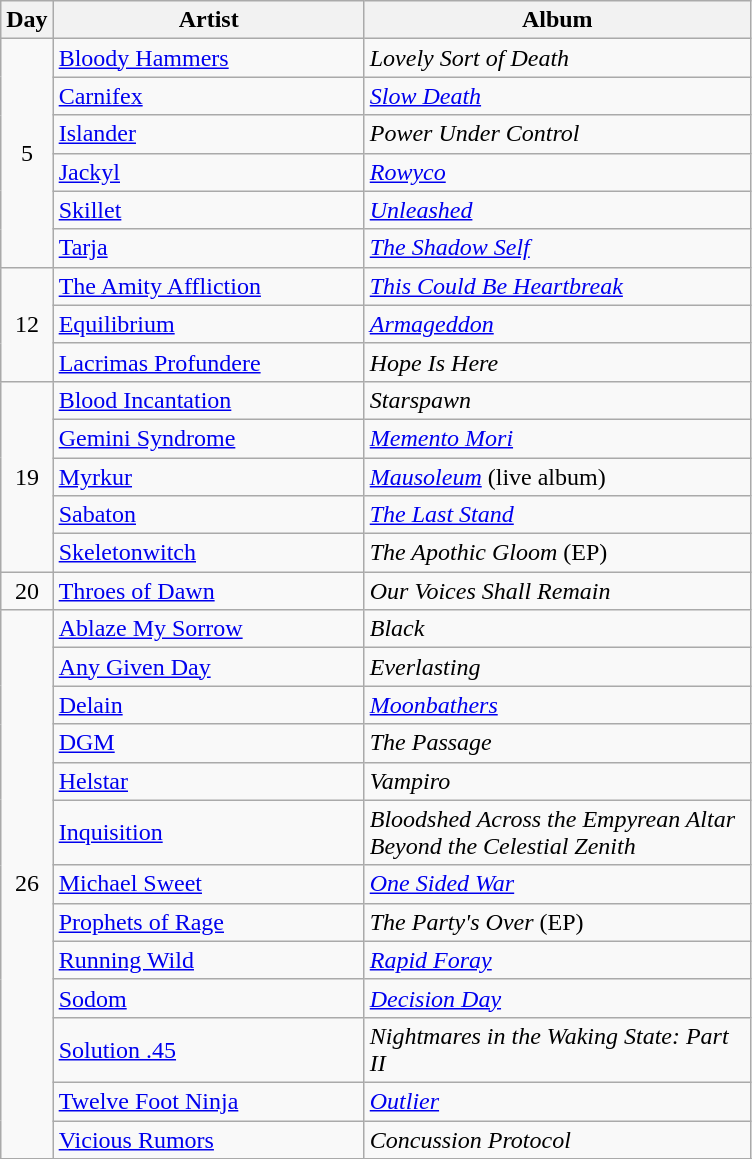<table class="wikitable">
<tr>
<th style="width:20px;">Day</th>
<th style="width:200px;">Artist</th>
<th style="width:250px;">Album</th>
</tr>
<tr>
<td style="text-align:center;" rowspan="6">5</td>
<td><a href='#'>Bloody Hammers</a></td>
<td><em>Lovely Sort of Death</em></td>
</tr>
<tr>
<td><a href='#'>Carnifex</a></td>
<td><em><a href='#'>Slow Death</a></em></td>
</tr>
<tr>
<td><a href='#'>Islander</a></td>
<td><em>Power Under Control</em></td>
</tr>
<tr>
<td><a href='#'>Jackyl</a></td>
<td><em><a href='#'>Rowyco</a></em></td>
</tr>
<tr>
<td><a href='#'>Skillet</a></td>
<td><em><a href='#'>Unleashed</a></em></td>
</tr>
<tr>
<td><a href='#'>Tarja</a></td>
<td><em><a href='#'>The Shadow Self</a></em></td>
</tr>
<tr>
<td style="text-align:center;" rowspan="3">12</td>
<td><a href='#'>The Amity Affliction</a></td>
<td><em><a href='#'>This Could Be Heartbreak</a></em></td>
</tr>
<tr>
<td><a href='#'>Equilibrium</a></td>
<td><em><a href='#'>Armageddon</a></em></td>
</tr>
<tr>
<td><a href='#'>Lacrimas Profundere</a></td>
<td><em>Hope Is Here</em></td>
</tr>
<tr>
<td style="text-align:center;" rowspan="5">19</td>
<td><a href='#'>Blood Incantation</a></td>
<td><em>Starspawn</em></td>
</tr>
<tr>
<td><a href='#'>Gemini Syndrome</a></td>
<td><em><a href='#'>Memento Mori</a></em></td>
</tr>
<tr>
<td><a href='#'>Myrkur</a></td>
<td><em><a href='#'>Mausoleum</a></em> (live album)</td>
</tr>
<tr>
<td><a href='#'>Sabaton</a></td>
<td><em><a href='#'>The Last Stand</a></em></td>
</tr>
<tr>
<td><a href='#'>Skeletonwitch</a></td>
<td><em>The Apothic Gloom</em> (EP)</td>
</tr>
<tr>
<td style="text-align:center;">20</td>
<td><a href='#'>Throes of Dawn</a></td>
<td><em>Our Voices Shall Remain</em></td>
</tr>
<tr>
<td style="text-align:center;" rowspan="14">26</td>
<td><a href='#'>Ablaze My Sorrow</a></td>
<td><em>Black</em></td>
</tr>
<tr>
<td><a href='#'>Any Given Day</a></td>
<td><em>Everlasting</em></td>
</tr>
<tr>
<td><a href='#'>Delain</a></td>
<td><em><a href='#'>Moonbathers</a></em></td>
</tr>
<tr>
<td><a href='#'>DGM</a></td>
<td><em>The Passage</em></td>
</tr>
<tr>
<td><a href='#'>Helstar</a></td>
<td><em>Vampiro</em></td>
</tr>
<tr>
<td><a href='#'>Inquisition</a></td>
<td><em>Bloodshed Across the Empyrean Altar Beyond the Celestial Zenith</em></td>
</tr>
<tr>
<td><a href='#'>Michael Sweet</a></td>
<td><em><a href='#'>One Sided War</a></em></td>
</tr>
<tr>
<td><a href='#'>Prophets of Rage</a></td>
<td><em>The Party's Over</em> (EP)</td>
</tr>
<tr>
<td><a href='#'>Running Wild</a></td>
<td><em><a href='#'>Rapid Foray</a></em></td>
</tr>
<tr>
<td><a href='#'>Sodom</a></td>
<td><em><a href='#'>Decision Day</a></em></td>
</tr>
<tr>
<td><a href='#'>Solution .45</a></td>
<td><em>Nightmares in the Waking State: Part II</em></td>
</tr>
<tr>
<td><a href='#'>Twelve Foot Ninja</a></td>
<td><em><a href='#'>Outlier</a></em></td>
</tr>
<tr>
<td><a href='#'>Vicious Rumors</a></td>
<td><em>Concussion Protocol</em></td>
</tr>
<tr>
</tr>
</table>
